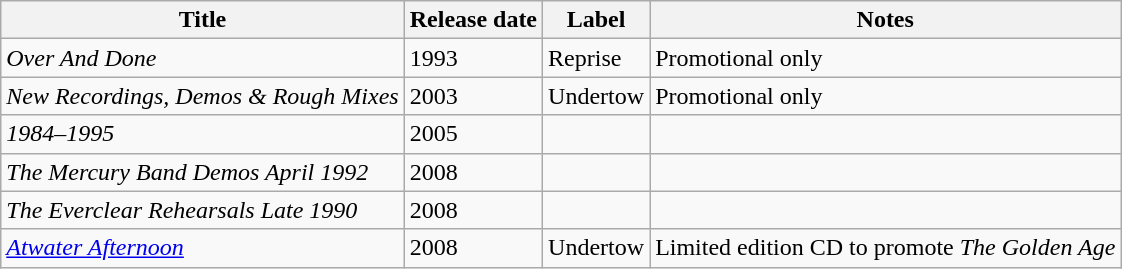<table class="wikitable">
<tr>
<th>Title</th>
<th>Release date</th>
<th>Label</th>
<th>Notes</th>
</tr>
<tr>
<td><em>Over And Done</em></td>
<td>1993</td>
<td>Reprise</td>
<td>Promotional only</td>
</tr>
<tr>
<td><em>New Recordings, Demos & Rough Mixes</em></td>
<td>2003</td>
<td>Undertow</td>
<td>Promotional only</td>
</tr>
<tr>
<td><em>1984–1995</em></td>
<td>2005</td>
<td></td>
<td></td>
</tr>
<tr>
<td><em>The Mercury Band Demos April 1992</em></td>
<td>2008</td>
<td></td>
<td></td>
</tr>
<tr>
<td><em>The Everclear Rehearsals Late 1990</em></td>
<td>2008</td>
<td></td>
<td></td>
</tr>
<tr>
<td><em><a href='#'>Atwater Afternoon</a></em></td>
<td>2008</td>
<td>Undertow</td>
<td>Limited edition CD to promote <em>The Golden Age</em></td>
</tr>
</table>
